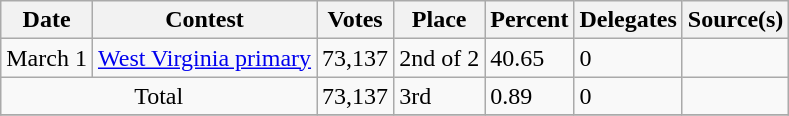<table class="wikitable sortable" border="1">
<tr>
<th scope="col">Date</th>
<th scope="col">Contest</th>
<th scope="col">Votes</th>
<th scope="col">Place</th>
<th scope="col">Percent</th>
<th scope="col">Delegates</th>
<th scope="col">Source(s)</th>
</tr>
<tr>
<td>March 1</td>
<td><a href='#'>West Virginia primary</a></td>
<td>73,137</td>
<td>2nd of 2</td>
<td>40.65</td>
<td>0</td>
<td><em></em></td>
</tr>
<tr>
<td colspan=2 align=center>Total</td>
<td>73,137</td>
<td>3rd</td>
<td>0.89</td>
<td>0</td>
<td></td>
</tr>
<tr>
</tr>
</table>
